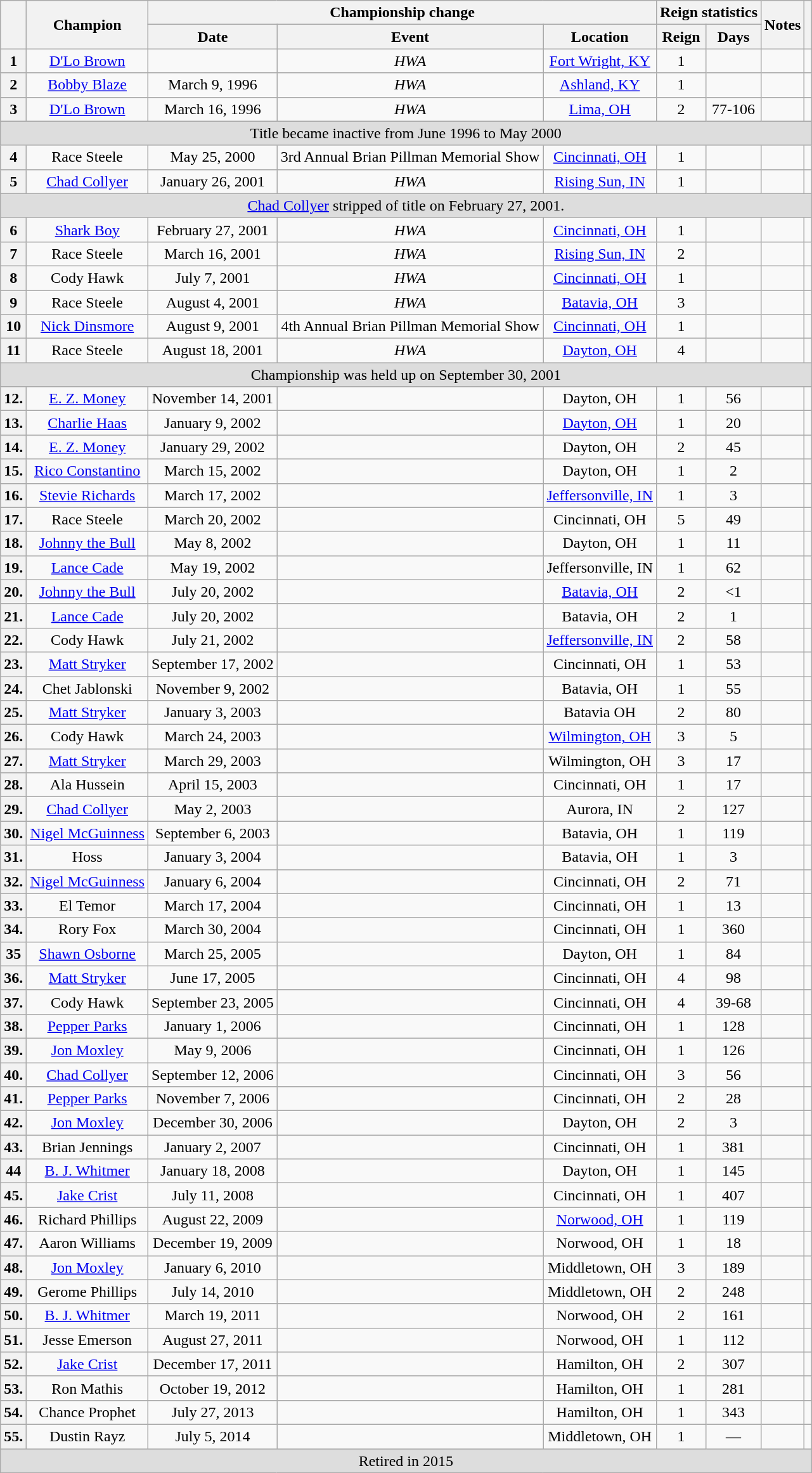<table class="wikitable sortable" style="text-align: center">
<tr>
<th rowspan=2></th>
<th rowspan=2>Champion</th>
<th colspan=3>Championship change</th>
<th colspan=2>Reign statistics</th>
<th rowspan=2>Notes</th>
<th rowspan=2></th>
</tr>
<tr>
<th>Date</th>
<th>Event</th>
<th>Location</th>
<th>Reign</th>
<th>Days</th>
</tr>
<tr>
<th>1</th>
<td><a href='#'>D'Lo Brown</a></td>
<td></td>
<td><em>HWA</em></td>
<td><a href='#'>Fort Wright, KY</a></td>
<td>1</td>
<td></td>
<td align="left"></td>
<td></td>
</tr>
<tr>
<th>2</th>
<td><a href='#'>Bobby Blaze</a></td>
<td>March 9, 1996</td>
<td><em>HWA</em></td>
<td><a href='#'>Ashland, KY</a></td>
<td>1</td>
<td></td>
<td></td>
<td></td>
</tr>
<tr>
<th>3</th>
<td><a href='#'>D'Lo Brown</a></td>
<td>March 16, 1996</td>
<td><em>HWA</em></td>
<td><a href='#'>Lima, OH</a></td>
<td>2</td>
<td>77-106</td>
<td></td>
<td></td>
</tr>
<tr>
<td colspan="9" style="background: #dddddd;">Title became inactive from June 1996 to May 2000</td>
</tr>
<tr>
<th>4</th>
<td>Race Steele</td>
<td>May 25, 2000</td>
<td>3rd Annual Brian Pillman Memorial Show</td>
<td><a href='#'>Cincinnati, OH</a></td>
<td>1</td>
<td></td>
<td align="left"></td>
<td></td>
</tr>
<tr>
<th>5</th>
<td><a href='#'>Chad Collyer</a></td>
<td>January 26, 2001</td>
<td><em>HWA</em></td>
<td><a href='#'>Rising Sun, IN</a></td>
<td>1</td>
<td></td>
<td></td>
<td></td>
</tr>
<tr>
<td colspan="9" style="background: #dddddd;"><a href='#'>Chad Collyer</a> stripped of title on February 27, 2001.</td>
</tr>
<tr>
<th>6</th>
<td><a href='#'>Shark Boy</a></td>
<td>February 27, 2001</td>
<td><em>HWA</em></td>
<td><a href='#'>Cincinnati, OH</a></td>
<td>1</td>
<td></td>
<td align="left"></td>
<td></td>
</tr>
<tr>
<th>7</th>
<td>Race Steele</td>
<td>March 16, 2001</td>
<td><em>HWA</em></td>
<td><a href='#'>Rising Sun, IN</a></td>
<td>2</td>
<td></td>
<td></td>
<td></td>
</tr>
<tr>
<th>8</th>
<td>Cody Hawk</td>
<td>July 7, 2001</td>
<td><em>HWA</em></td>
<td><a href='#'>Cincinnati, OH</a></td>
<td>1</td>
<td></td>
<td></td>
<td></td>
</tr>
<tr>
<th>9</th>
<td>Race Steele</td>
<td>August 4, 2001</td>
<td><em>HWA</em></td>
<td><a href='#'>Batavia, OH</a></td>
<td>3</td>
<td></td>
<td></td>
<td></td>
</tr>
<tr>
<th>10</th>
<td><a href='#'>Nick Dinsmore</a></td>
<td>August 9, 2001</td>
<td>4th Annual Brian Pillman Memorial Show</td>
<td><a href='#'>Cincinnati, OH</a></td>
<td>1</td>
<td></td>
<td></td>
<td></td>
</tr>
<tr>
<th>11</th>
<td>Race Steele</td>
<td>August 18, 2001</td>
<td><em>HWA</em></td>
<td><a href='#'>Dayton, OH</a></td>
<td>4</td>
<td></td>
<td></td>
<td></td>
</tr>
<tr>
<td colspan="9" style="background: #dddddd;">Championship was held up on September 30, 2001</td>
</tr>
<tr>
<th>12.</th>
<td><a href='#'>E. Z. Money</a></td>
<td>November 14, 2001</td>
<td></td>
<td>Dayton, OH</td>
<td>1</td>
<td>56</td>
<td align="left"></td>
<td></td>
</tr>
<tr>
<th>13.</th>
<td><a href='#'>Charlie Haas</a></td>
<td>January 9, 2002</td>
<td></td>
<td><a href='#'>Dayton, OH</a></td>
<td>1</td>
<td>20</td>
<td align="left"></td>
<td></td>
</tr>
<tr>
<th>14.</th>
<td><a href='#'>E. Z. Money</a></td>
<td>January 29, 2002</td>
<td></td>
<td>Dayton, OH</td>
<td>2</td>
<td>45</td>
<td align="left"></td>
<td></td>
</tr>
<tr>
<th>15.</th>
<td><a href='#'>Rico Constantino</a></td>
<td>March 15, 2002</td>
<td></td>
<td>Dayton, OH</td>
<td>1</td>
<td>2</td>
<td></td>
<td></td>
</tr>
<tr>
<th>16.</th>
<td><a href='#'>Stevie Richards</a></td>
<td>March 17, 2002</td>
<td></td>
<td><a href='#'>Jeffersonville, IN</a></td>
<td>1</td>
<td>3</td>
<td></td>
<td></td>
</tr>
<tr>
<th>17.</th>
<td>Race Steele</td>
<td>March 20, 2002</td>
<td></td>
<td>Cincinnati, OH</td>
<td>5</td>
<td>49</td>
<td></td>
<td></td>
</tr>
<tr>
<th>18.</th>
<td><a href='#'>Johnny the Bull</a></td>
<td>May 8, 2002</td>
<td></td>
<td>Dayton, OH</td>
<td>1</td>
<td>11</td>
<td></td>
<td></td>
</tr>
<tr>
<th>19.</th>
<td><a href='#'>Lance Cade</a></td>
<td>May 19, 2002</td>
<td></td>
<td>Jeffersonville, IN</td>
<td>1</td>
<td>62</td>
<td></td>
<td></td>
</tr>
<tr>
<th>20.</th>
<td><a href='#'>Johnny the Bull</a></td>
<td>July 20, 2002</td>
<td></td>
<td><a href='#'>Batavia, OH</a></td>
<td>2</td>
<td><1</td>
<td></td>
<td></td>
</tr>
<tr>
<th>21.</th>
<td><a href='#'>Lance Cade</a></td>
<td>July 20, 2002</td>
<td></td>
<td>Batavia, OH</td>
<td>2</td>
<td>1</td>
<td></td>
<td></td>
</tr>
<tr>
<th>22.</th>
<td>Cody Hawk</td>
<td>July 21, 2002</td>
<td></td>
<td><a href='#'>Jeffersonville, IN</a></td>
<td>2</td>
<td>58</td>
<td></td>
<td></td>
</tr>
<tr>
<th>23.</th>
<td><a href='#'>Matt Stryker</a></td>
<td>September 17, 2002</td>
<td></td>
<td>Cincinnati, OH</td>
<td>1</td>
<td>53</td>
<td></td>
<td></td>
</tr>
<tr>
<th>24.</th>
<td>Chet Jablonski</td>
<td>November 9, 2002</td>
<td></td>
<td>Batavia, OH</td>
<td>1</td>
<td>55</td>
<td></td>
<td></td>
</tr>
<tr>
<th>25.</th>
<td><a href='#'>Matt Stryker</a></td>
<td>January 3, 2003</td>
<td></td>
<td>Batavia OH</td>
<td>2</td>
<td>80</td>
<td></td>
<td></td>
</tr>
<tr>
<th>26.</th>
<td>Cody Hawk</td>
<td>March 24, 2003</td>
<td></td>
<td><a href='#'>Wilmington, OH</a></td>
<td>3</td>
<td>5</td>
<td></td>
<td></td>
</tr>
<tr>
<th>27.</th>
<td><a href='#'>Matt Stryker</a></td>
<td>March 29, 2003</td>
<td></td>
<td>Wilmington, OH</td>
<td>3</td>
<td>17</td>
<td></td>
<td></td>
</tr>
<tr>
<th>28.</th>
<td>Ala Hussein</td>
<td>April 15, 2003</td>
<td></td>
<td>Cincinnati, OH</td>
<td>1</td>
<td>17</td>
<td></td>
<td></td>
</tr>
<tr>
<th>29.</th>
<td><a href='#'>Chad Collyer</a></td>
<td>May 2, 2003</td>
<td></td>
<td>Aurora, IN</td>
<td>2</td>
<td>127</td>
<td align="left"></td>
<td></td>
</tr>
<tr>
<th>30.</th>
<td><a href='#'>Nigel McGuinness</a></td>
<td>September 6, 2003</td>
<td></td>
<td>Batavia, OH</td>
<td>1</td>
<td>119</td>
<td></td>
<td></td>
</tr>
<tr>
<th>31.</th>
<td>Hoss</td>
<td>January 3, 2004</td>
<td></td>
<td>Batavia, OH</td>
<td>1</td>
<td>3</td>
<td></td>
<td></td>
</tr>
<tr>
<th>32.</th>
<td><a href='#'>Nigel McGuinness</a></td>
<td>January 6, 2004</td>
<td></td>
<td>Cincinnati, OH</td>
<td>2</td>
<td>71</td>
<td></td>
<td></td>
</tr>
<tr>
<th>33.</th>
<td>El Temor</td>
<td>March 17, 2004</td>
<td></td>
<td>Cincinnati, OH</td>
<td>1</td>
<td>13</td>
<td></td>
<td></td>
</tr>
<tr>
<th>34.</th>
<td>Rory Fox</td>
<td>March 30, 2004</td>
<td></td>
<td>Cincinnati, OH</td>
<td>1</td>
<td>360</td>
<td></td>
<td></td>
</tr>
<tr>
<th>35</th>
<td><a href='#'>Shawn Osborne</a></td>
<td>March 25, 2005</td>
<td></td>
<td>Dayton, OH</td>
<td>1</td>
<td>84</td>
<td></td>
<td></td>
</tr>
<tr>
<th>36.</th>
<td><a href='#'>Matt Stryker</a></td>
<td>June 17, 2005</td>
<td></td>
<td>Cincinnati, OH</td>
<td>4</td>
<td>98</td>
<td></td>
<td></td>
</tr>
<tr>
<th>37.</th>
<td>Cody Hawk</td>
<td>September 23, 2005</td>
<td></td>
<td>Cincinnati, OH</td>
<td>4</td>
<td>39-68</td>
<td align="left"></td>
<td></td>
</tr>
<tr>
<th>38.</th>
<td><a href='#'>Pepper Parks</a></td>
<td>January 1, 2006</td>
<td></td>
<td>Cincinnati, OH</td>
<td>1</td>
<td>128</td>
<td align="left"></td>
<td></td>
</tr>
<tr>
<th>39.</th>
<td><a href='#'>Jon Moxley</a></td>
<td>May 9, 2006</td>
<td></td>
<td>Cincinnati, OH</td>
<td>1</td>
<td>126</td>
<td></td>
<td></td>
</tr>
<tr>
<th>40.</th>
<td><a href='#'>Chad Collyer</a></td>
<td>September 12, 2006</td>
<td></td>
<td>Cincinnati, OH</td>
<td>3</td>
<td>56</td>
<td></td>
<td></td>
</tr>
<tr>
<th>41.</th>
<td><a href='#'>Pepper Parks</a></td>
<td>November 7, 2006</td>
<td></td>
<td>Cincinnati, OH</td>
<td>2</td>
<td>28</td>
<td align="left"></td>
<td></td>
</tr>
<tr>
<th>42.</th>
<td><a href='#'>Jon Moxley</a></td>
<td>December 30, 2006</td>
<td></td>
<td>Dayton, OH</td>
<td>2</td>
<td>3</td>
<td align="left"></td>
<td></td>
</tr>
<tr>
<th>43.</th>
<td>Brian Jennings</td>
<td>January 2, 2007</td>
<td></td>
<td>Cincinnati, OH</td>
<td>1</td>
<td>381</td>
<td></td>
<td></td>
</tr>
<tr>
<th>44</th>
<td><a href='#'>B. J. Whitmer</a></td>
<td>January 18, 2008</td>
<td></td>
<td>Dayton, OH</td>
<td>1</td>
<td>145</td>
<td align="left"></td>
<td></td>
</tr>
<tr>
<th>45.</th>
<td><a href='#'>Jake Crist</a></td>
<td>July 11, 2008</td>
<td></td>
<td>Cincinnati, OH</td>
<td>1</td>
<td>407</td>
<td align="left"></td>
<td></td>
</tr>
<tr>
<th>46.</th>
<td>Richard Phillips</td>
<td>August 22, 2009</td>
<td></td>
<td><a href='#'>Norwood, OH</a></td>
<td>1</td>
<td>119</td>
<td></td>
<td></td>
</tr>
<tr>
<th>47.</th>
<td>Aaron Williams</td>
<td>December 19, 2009</td>
<td></td>
<td>Norwood, OH</td>
<td>1</td>
<td>18</td>
<td></td>
<td></td>
</tr>
<tr>
<th>48.</th>
<td><a href='#'>Jon Moxley</a></td>
<td>January 6, 2010</td>
<td></td>
<td>Middletown, OH</td>
<td>3</td>
<td>189</td>
<td align="left"></td>
<td></td>
</tr>
<tr>
<th>49.</th>
<td>Gerome Phillips</td>
<td>July 14, 2010</td>
<td></td>
<td>Middletown, OH</td>
<td>2</td>
<td>248</td>
<td></td>
<td></td>
</tr>
<tr>
<th>50.</th>
<td><a href='#'>B. J. Whitmer</a></td>
<td>March 19, 2011</td>
<td></td>
<td>Norwood, OH</td>
<td>2</td>
<td>161</td>
<td></td>
<td></td>
</tr>
<tr>
<th>51.</th>
<td>Jesse Emerson</td>
<td>August 27, 2011</td>
<td></td>
<td>Norwood, OH</td>
<td>1</td>
<td>112</td>
<td></td>
<td></td>
</tr>
<tr>
<th>52.</th>
<td><a href='#'>Jake Crist</a></td>
<td>December 17, 2011</td>
<td></td>
<td>Hamilton, OH</td>
<td>2</td>
<td>307</td>
<td align="left"></td>
<td></td>
</tr>
<tr>
<th>53.</th>
<td>Ron Mathis</td>
<td>October 19, 2012</td>
<td></td>
<td>Hamilton, OH</td>
<td>1</td>
<td>281</td>
<td align="left"></td>
<td></td>
</tr>
<tr>
<th>54.</th>
<td>Chance Prophet</td>
<td>July 27, 2013</td>
<td></td>
<td>Hamilton, OH</td>
<td>1</td>
<td>343</td>
<td align="left"></td>
<td></td>
</tr>
<tr>
<th>55.</th>
<td>Dustin Rayz</td>
<td>July 5, 2014</td>
<td></td>
<td>Middletown, OH</td>
<td>1</td>
<td>—</td>
<td align="left"></td>
<td></td>
</tr>
<tr>
<td colspan="9" style="background: #dddddd;">Retired in 2015</td>
</tr>
</table>
